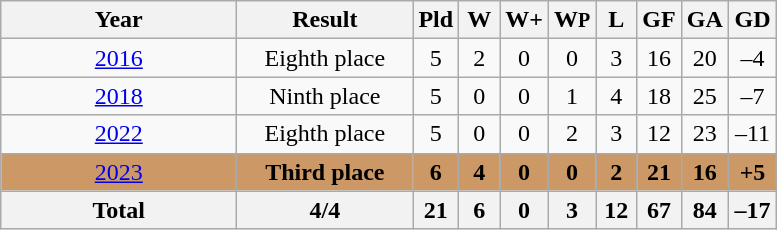<table class="wikitable" style="text-align: center;">
<tr>
<th width=150>Year</th>
<th width=110>Result</th>
<th width=20>Pld</th>
<th width=20>W</th>
<th width=20>W+</th>
<th width=20>W<small>P</small></th>
<th width=20>L</th>
<th width=20>GF</th>
<th width=20>GA</th>
<th width=25>GD</th>
</tr>
<tr>
<td> <a href='#'>2016</a></td>
<td>Eighth place</td>
<td>5</td>
<td>2</td>
<td>0</td>
<td>0</td>
<td>3</td>
<td>16</td>
<td>20</td>
<td>–4</td>
</tr>
<tr>
<td> <a href='#'>2018</a></td>
<td>Ninth place</td>
<td>5</td>
<td>0</td>
<td>0</td>
<td>1</td>
<td>4</td>
<td>18</td>
<td>25</td>
<td>–7</td>
</tr>
<tr>
<td> <a href='#'>2022</a></td>
<td>Eighth place</td>
<td>5</td>
<td>0</td>
<td>0</td>
<td>2</td>
<td>3</td>
<td>12</td>
<td>23</td>
<td>–11</td>
</tr>
<tr bgcolor=#c96>
<td> <a href='#'>2023</a></td>
<td><strong>Third place</strong></td>
<td><strong>6</strong></td>
<td><strong>4</strong></td>
<td><strong>0</strong></td>
<td><strong>0</strong></td>
<td><strong>2</strong></td>
<td><strong>21</strong></td>
<td><strong>16</strong></td>
<td><strong>+5</strong></td>
</tr>
<tr>
<th><strong>Total</strong></th>
<th><strong>4/4</strong></th>
<th><strong>21</strong></th>
<th><strong>6</strong></th>
<th><strong>0</strong></th>
<th><strong>3</strong></th>
<th><strong>12</strong></th>
<th><strong>67</strong></th>
<th><strong>84</strong></th>
<th><strong>–17</strong></th>
</tr>
</table>
